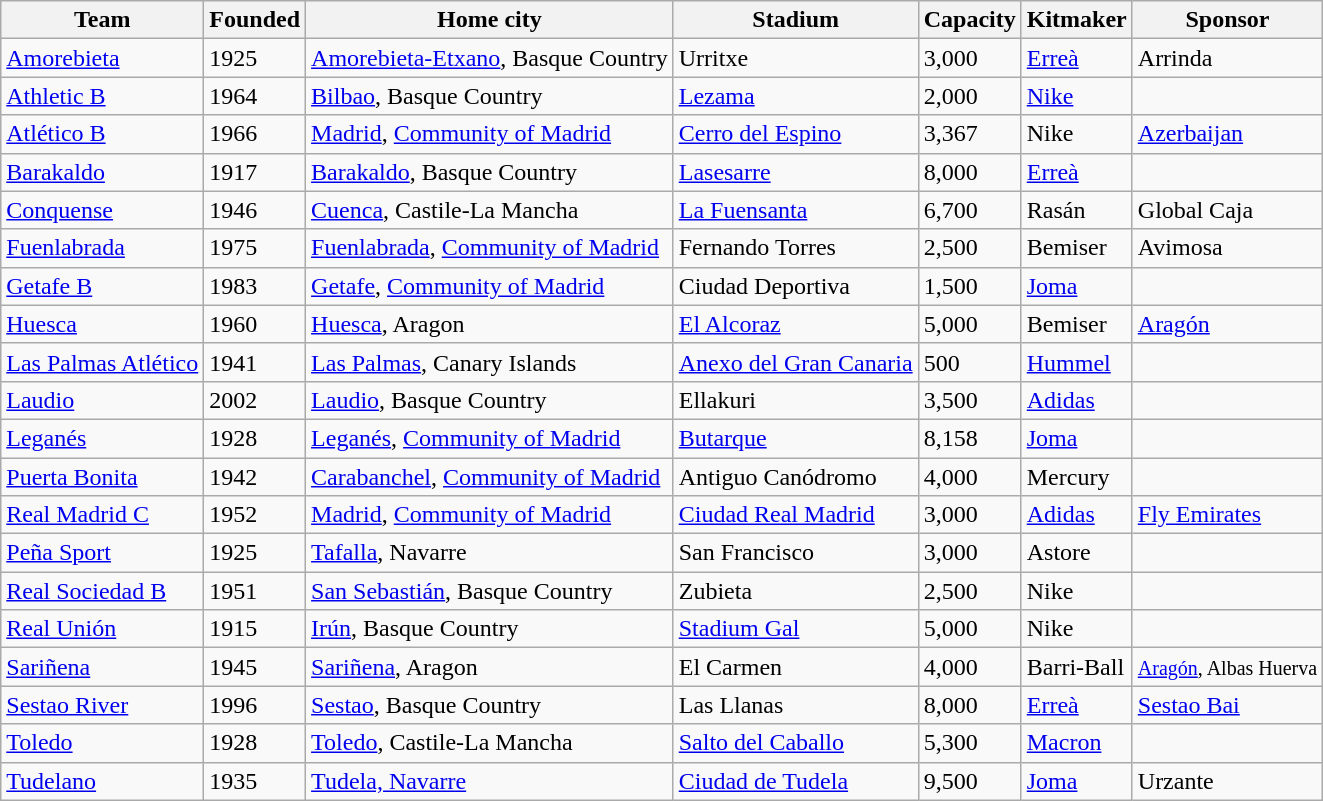<table class="wikitable sortable">
<tr>
<th>Team</th>
<th>Founded</th>
<th>Home city</th>
<th>Stadium</th>
<th>Capacity</th>
<th>Kitmaker</th>
<th>Sponsor</th>
</tr>
<tr>
<td><a href='#'>Amorebieta</a></td>
<td>1925</td>
<td><a href='#'>Amorebieta-Etxano</a>, Basque Country</td>
<td>Urritxe</td>
<td>3,000</td>
<td><a href='#'>Erreà</a></td>
<td>Arrinda</td>
</tr>
<tr>
<td><a href='#'>Athletic B</a></td>
<td>1964</td>
<td><a href='#'>Bilbao</a>, Basque Country</td>
<td><a href='#'>Lezama</a></td>
<td>2,000</td>
<td><a href='#'>Nike</a></td>
<td></td>
</tr>
<tr>
<td><a href='#'>Atlético B</a></td>
<td>1966</td>
<td><a href='#'>Madrid</a>, <a href='#'>Community of Madrid</a></td>
<td><a href='#'>Cerro del Espino</a></td>
<td>3,367</td>
<td>Nike</td>
<td><a href='#'>Azerbaijan</a></td>
</tr>
<tr>
<td><a href='#'>Barakaldo</a></td>
<td>1917</td>
<td><a href='#'>Barakaldo</a>, Basque Country</td>
<td><a href='#'>Lasesarre</a></td>
<td>8,000</td>
<td><a href='#'>Erreà</a></td>
<td></td>
</tr>
<tr>
<td><a href='#'>Conquense</a></td>
<td>1946</td>
<td><a href='#'>Cuenca</a>, Castile-La Mancha</td>
<td><a href='#'>La Fuensanta</a></td>
<td>6,700</td>
<td>Rasán</td>
<td>Global Caja</td>
</tr>
<tr>
<td><a href='#'>Fuenlabrada</a></td>
<td>1975</td>
<td><a href='#'>Fuenlabrada</a>, <a href='#'>Community of Madrid</a></td>
<td>Fernando Torres</td>
<td>2,500</td>
<td>Bemiser</td>
<td>Avimosa</td>
</tr>
<tr>
<td><a href='#'>Getafe B</a></td>
<td>1983</td>
<td><a href='#'>Getafe</a>, <a href='#'>Community of Madrid</a></td>
<td>Ciudad Deportiva</td>
<td>1,500</td>
<td><a href='#'>Joma</a></td>
<td></td>
</tr>
<tr>
<td><a href='#'>Huesca</a></td>
<td>1960</td>
<td><a href='#'>Huesca</a>, Aragon</td>
<td><a href='#'>El Alcoraz</a></td>
<td>5,000</td>
<td>Bemiser</td>
<td><a href='#'>Aragón</a></td>
</tr>
<tr>
<td><a href='#'>Las Palmas Atlético</a></td>
<td>1941</td>
<td><a href='#'>Las Palmas</a>, Canary Islands</td>
<td><a href='#'>Anexo del Gran Canaria</a></td>
<td>500</td>
<td><a href='#'>Hummel</a></td>
<td></td>
</tr>
<tr>
<td><a href='#'>Laudio</a></td>
<td>2002</td>
<td><a href='#'>Laudio</a>, Basque Country</td>
<td>Ellakuri</td>
<td>3,500</td>
<td><a href='#'>Adidas</a></td>
<td></td>
</tr>
<tr>
<td><a href='#'>Leganés</a></td>
<td>1928</td>
<td><a href='#'>Leganés</a>, <a href='#'>Community of Madrid</a></td>
<td><a href='#'>Butarque</a></td>
<td>8,158</td>
<td><a href='#'>Joma</a></td>
<td></td>
</tr>
<tr>
<td><a href='#'>Puerta Bonita</a></td>
<td>1942</td>
<td><a href='#'>Carabanchel</a>, <a href='#'>Community of Madrid</a></td>
<td>Antiguo Canódromo</td>
<td>4,000</td>
<td>Mercury</td>
<td></td>
</tr>
<tr>
<td><a href='#'>Real Madrid C</a></td>
<td>1952</td>
<td><a href='#'>Madrid</a>, <a href='#'>Community of Madrid</a></td>
<td><a href='#'>Ciudad Real Madrid</a></td>
<td>3,000</td>
<td><a href='#'>Adidas</a></td>
<td><a href='#'>Fly Emirates</a></td>
</tr>
<tr>
<td><a href='#'>Peña Sport</a></td>
<td>1925</td>
<td><a href='#'>Tafalla</a>, Navarre</td>
<td>San Francisco</td>
<td>3,000</td>
<td>Astore</td>
<td></td>
</tr>
<tr>
<td><a href='#'>Real Sociedad B</a></td>
<td>1951</td>
<td><a href='#'>San Sebastián</a>, Basque Country</td>
<td>Zubieta</td>
<td>2,500</td>
<td>Nike</td>
<td></td>
</tr>
<tr>
<td><a href='#'>Real Unión</a></td>
<td>1915</td>
<td><a href='#'>Irún</a>, Basque Country</td>
<td><a href='#'>Stadium Gal</a></td>
<td>5,000</td>
<td>Nike</td>
<td></td>
</tr>
<tr>
<td><a href='#'>Sariñena</a></td>
<td>1945</td>
<td><a href='#'>Sariñena</a>, Aragon</td>
<td>El Carmen</td>
<td>4,000</td>
<td>Barri-Ball</td>
<td><small><a href='#'>Aragón</a>, Albas Huerva </small></td>
</tr>
<tr>
<td><a href='#'>Sestao River</a></td>
<td>1996</td>
<td><a href='#'>Sestao</a>, Basque Country</td>
<td>Las Llanas</td>
<td>8,000</td>
<td><a href='#'>Erreà</a></td>
<td><a href='#'>Sestao Bai</a></td>
</tr>
<tr>
<td><a href='#'>Toledo</a></td>
<td>1928</td>
<td><a href='#'>Toledo</a>, Castile-La Mancha</td>
<td><a href='#'>Salto del Caballo</a></td>
<td>5,300</td>
<td><a href='#'>Macron</a></td>
<td></td>
</tr>
<tr>
<td><a href='#'>Tudelano</a></td>
<td>1935</td>
<td><a href='#'>Tudela, Navarre</a></td>
<td><a href='#'>Ciudad de Tudela</a></td>
<td>9,500</td>
<td><a href='#'>Joma</a></td>
<td>Urzante</td>
</tr>
</table>
